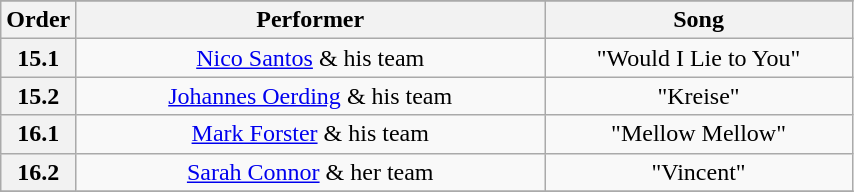<table class="wikitable" style="text-align:center; width:45%;">
<tr>
</tr>
<tr>
<th style="width:01%;">Order</th>
<th style="width:60%;">Performer</th>
<th style="width:39%;">Song</th>
</tr>
<tr>
<th>15.1</th>
<td><a href='#'>Nico Santos</a> & his team</td>
<td>"Would I Lie to You"</td>
</tr>
<tr>
<th>15.2</th>
<td><a href='#'>Johannes Oerding</a> & his team</td>
<td>"Kreise"</td>
</tr>
<tr>
<th>16.1</th>
<td><a href='#'>Mark Forster</a> & his team</td>
<td>"Mellow Mellow"</td>
</tr>
<tr>
<th>16.2</th>
<td><a href='#'>Sarah Connor</a> & her team</td>
<td>"Vincent"</td>
</tr>
<tr>
</tr>
</table>
